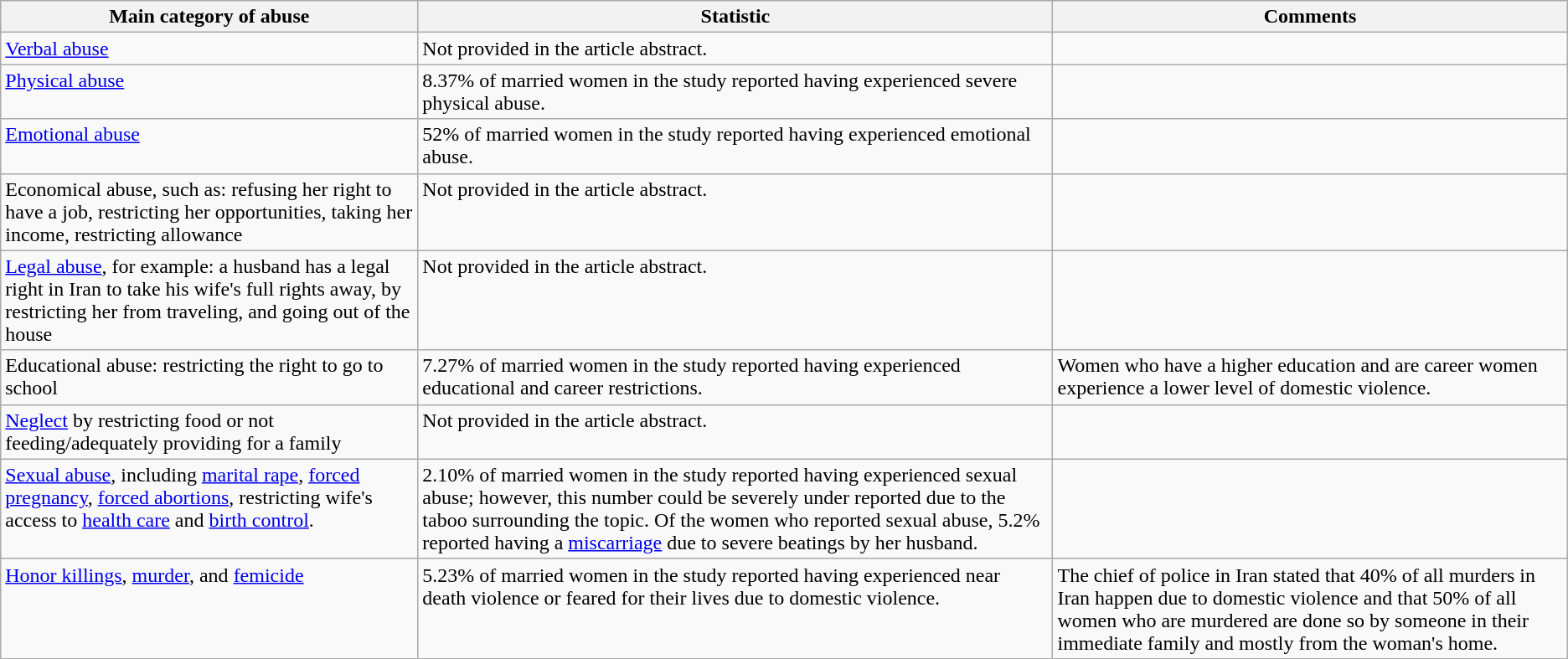<table class="wikitable sortable">
<tr>
<th scope="col">Main category of abuse</th>
<th scope="col">Statistic</th>
<th scope="col">Comments</th>
</tr>
<tr valign="top">
<td><a href='#'>Verbal abuse</a></td>
<td>Not provided in the article abstract.</td>
<td></td>
</tr>
<tr valign="top">
<td><a href='#'>Physical abuse</a></td>
<td>8.37% of married women in the study reported having experienced severe physical abuse.</td>
<td></td>
</tr>
<tr valign="top">
<td><a href='#'>Emotional abuse</a></td>
<td>52% of married women in the study reported having experienced emotional abuse.</td>
<td></td>
</tr>
<tr valign="top">
<td>Economical abuse, such as: refusing her right to have a job, restricting her opportunities, taking her income, restricting allowance</td>
<td>Not provided in the article abstract.</td>
<td></td>
</tr>
<tr valign="top">
<td><a href='#'>Legal abuse</a>, for example: a husband has a legal right in Iran to take his wife's full rights away, by restricting her from traveling, and going out of the house</td>
<td>Not provided in the article abstract.</td>
<td></td>
</tr>
<tr valign="top">
<td>Educational abuse: restricting the right to go to school</td>
<td>7.27% of married women in the study reported having experienced educational and career restrictions.</td>
<td>Women who have a higher education and are career women experience a lower level of domestic violence.</td>
</tr>
<tr valign="top">
<td><a href='#'>Neglect</a> by restricting food or not feeding/adequately providing for a family</td>
<td>Not provided in the article abstract.</td>
<td></td>
</tr>
<tr valign="top">
<td><a href='#'>Sexual abuse</a>, including <a href='#'>marital rape</a>, <a href='#'>forced pregnancy</a>, <a href='#'>forced abortions</a>, restricting wife's access to <a href='#'>health care</a> and <a href='#'>birth control</a>.</td>
<td>2.10% of married women in the study reported having experienced sexual abuse; however, this number could be severely under reported due to the taboo surrounding the topic. Of the women who reported sexual abuse, 5.2% reported having a <a href='#'>miscarriage</a> due to severe beatings by her husband.</td>
<td></td>
</tr>
<tr valign="top">
<td><a href='#'>Honor killings</a>, <a href='#'>murder</a>, and <a href='#'>femicide</a></td>
<td>5.23% of married women in the study reported having experienced near death violence or feared for their lives due to domestic violence.</td>
<td>The chief of police in Iran stated that 40% of all murders in Iran happen due to domestic violence and that 50% of all women who are murdered are done so by someone in their immediate family and mostly from the woman's home.</td>
</tr>
<tr>
</tr>
</table>
